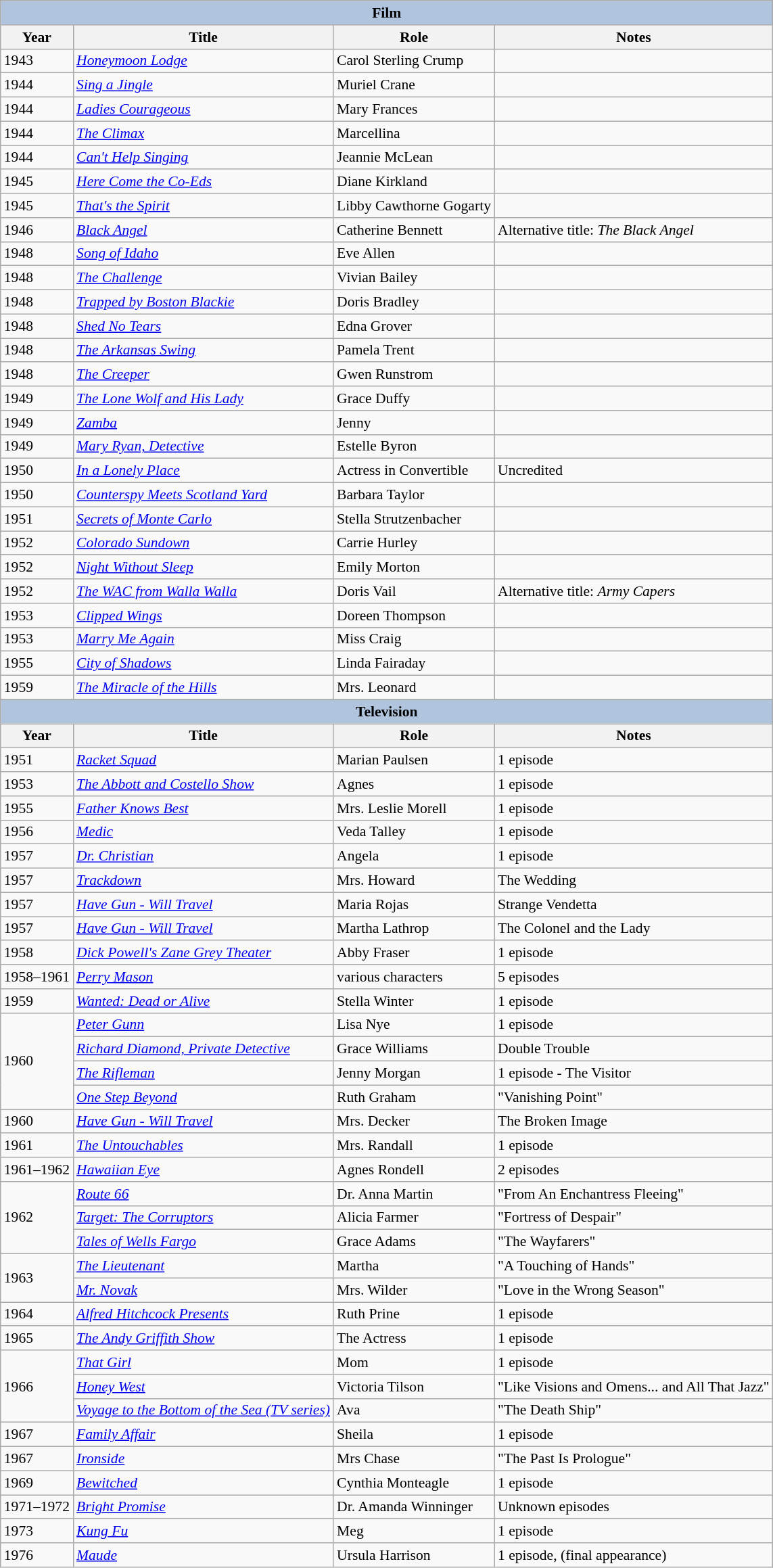<table class="wikitable" style="font-size: 90%;">
<tr>
<th colspan="4" style="background: LightSteelBlue;">Film</th>
</tr>
<tr>
<th>Year</th>
<th>Title</th>
<th>Role</th>
<th>Notes</th>
</tr>
<tr>
<td>1943</td>
<td><em><a href='#'>Honeymoon Lodge</a></em></td>
<td>Carol Sterling Crump</td>
<td></td>
</tr>
<tr>
<td>1944</td>
<td><em><a href='#'>Sing a Jingle</a></em></td>
<td>Muriel Crane</td>
<td></td>
</tr>
<tr>
<td>1944</td>
<td><em><a href='#'>Ladies Courageous</a></em></td>
<td>Mary Frances</td>
<td></td>
</tr>
<tr>
<td>1944</td>
<td><em><a href='#'>The Climax</a></em></td>
<td>Marcellina</td>
<td></td>
</tr>
<tr>
<td>1944</td>
<td><em><a href='#'>Can't Help Singing</a></em></td>
<td>Jeannie McLean</td>
<td></td>
</tr>
<tr>
<td>1945</td>
<td><em><a href='#'>Here Come the Co-Eds</a></em></td>
<td>Diane Kirkland</td>
<td></td>
</tr>
<tr>
<td>1945</td>
<td><em><a href='#'>That's the Spirit</a></em></td>
<td>Libby Cawthorne Gogarty</td>
<td></td>
</tr>
<tr>
<td>1946</td>
<td><em><a href='#'>Black Angel</a></em></td>
<td>Catherine Bennett</td>
<td>Alternative title: <em>The Black Angel</em></td>
</tr>
<tr>
<td>1948</td>
<td><em><a href='#'>Song of Idaho</a></em></td>
<td>Eve Allen</td>
<td></td>
</tr>
<tr>
<td>1948</td>
<td><em><a href='#'>The Challenge</a></em></td>
<td>Vivian Bailey</td>
<td></td>
</tr>
<tr>
<td>1948</td>
<td><em><a href='#'>Trapped by Boston Blackie</a></em></td>
<td>Doris Bradley</td>
<td></td>
</tr>
<tr>
<td>1948</td>
<td><em><a href='#'>Shed No Tears</a></em></td>
<td>Edna Grover</td>
<td></td>
</tr>
<tr>
<td>1948</td>
<td><em><a href='#'>The Arkansas Swing</a></em></td>
<td>Pamela Trent</td>
<td></td>
</tr>
<tr>
<td>1948</td>
<td><em><a href='#'>The Creeper</a></em></td>
<td>Gwen Runstrom</td>
<td></td>
</tr>
<tr>
<td>1949</td>
<td><em><a href='#'>The Lone Wolf and His Lady</a></em></td>
<td>Grace Duffy</td>
<td></td>
</tr>
<tr>
<td>1949</td>
<td><em><a href='#'>Zamba</a></em></td>
<td>Jenny</td>
<td></td>
</tr>
<tr>
<td>1949</td>
<td><em><a href='#'>Mary Ryan, Detective</a></em></td>
<td>Estelle Byron</td>
<td></td>
</tr>
<tr>
<td>1950</td>
<td><em><a href='#'>In a Lonely Place</a></em></td>
<td>Actress in Convertible</td>
<td>Uncredited</td>
</tr>
<tr>
<td>1950</td>
<td><em><a href='#'>Counterspy Meets Scotland Yard</a></em></td>
<td>Barbara Taylor</td>
<td></td>
</tr>
<tr>
<td>1951</td>
<td><em><a href='#'>Secrets of Monte Carlo</a></em></td>
<td>Stella Strutzenbacher</td>
<td></td>
</tr>
<tr>
<td>1952</td>
<td><em><a href='#'>Colorado Sundown</a></em></td>
<td>Carrie Hurley</td>
<td></td>
</tr>
<tr>
<td>1952</td>
<td><em><a href='#'>Night Without Sleep</a></em></td>
<td>Emily Morton</td>
<td></td>
</tr>
<tr>
<td>1952</td>
<td><em><a href='#'>The WAC from Walla Walla</a></em></td>
<td>Doris Vail</td>
<td>Alternative title: <em>Army Capers</em></td>
</tr>
<tr>
<td>1953</td>
<td><em><a href='#'>Clipped Wings</a></em></td>
<td>Doreen Thompson</td>
<td></td>
</tr>
<tr>
<td>1953</td>
<td><em><a href='#'>Marry Me Again</a></em></td>
<td>Miss Craig</td>
<td></td>
</tr>
<tr>
<td>1955</td>
<td><em><a href='#'>City of Shadows</a></em></td>
<td>Linda Fairaday</td>
<td></td>
</tr>
<tr>
<td>1959</td>
<td><em><a href='#'>The Miracle of the Hills</a></em></td>
<td>Mrs. Leonard</td>
<td></td>
</tr>
<tr>
</tr>
<tr>
<th colspan="4" style="background: LightSteelBlue;">Television</th>
</tr>
<tr>
<th>Year</th>
<th>Title</th>
<th>Role</th>
<th>Notes</th>
</tr>
<tr>
<td>1951</td>
<td><em><a href='#'>Racket Squad</a></em></td>
<td>Marian Paulsen</td>
<td>1 episode</td>
</tr>
<tr>
<td>1953</td>
<td><em><a href='#'>The Abbott and Costello Show</a></em></td>
<td>Agnes</td>
<td>1 episode</td>
</tr>
<tr>
<td>1955</td>
<td><em><a href='#'>Father Knows Best</a></em></td>
<td>Mrs. Leslie Morell</td>
<td>1 episode</td>
</tr>
<tr>
<td>1956</td>
<td><em><a href='#'>Medic</a></em></td>
<td>Veda Talley</td>
<td>1 episode</td>
</tr>
<tr>
<td>1957</td>
<td><em><a href='#'>Dr. Christian</a></em></td>
<td>Angela</td>
<td>1 episode</td>
</tr>
<tr>
<td>1957</td>
<td><em><a href='#'>Trackdown</a></em></td>
<td>Mrs. Howard</td>
<td>The Wedding</td>
</tr>
<tr>
<td>1957</td>
<td><em><a href='#'>Have Gun - Will Travel</a></em></td>
<td>Maria Rojas</td>
<td>Strange Vendetta</td>
</tr>
<tr>
<td>1957</td>
<td><em><a href='#'>Have Gun - Will Travel</a></em></td>
<td>Martha Lathrop</td>
<td>The Colonel and the Lady</td>
</tr>
<tr>
<td>1958</td>
<td><em><a href='#'>Dick Powell's Zane Grey Theater</a></em></td>
<td>Abby Fraser</td>
<td>1 episode</td>
</tr>
<tr>
<td>1958–1961</td>
<td><em><a href='#'>Perry Mason</a></em></td>
<td>various characters</td>
<td>5 episodes</td>
</tr>
<tr>
<td>1959</td>
<td><em><a href='#'>Wanted: Dead or Alive</a></em></td>
<td>Stella Winter</td>
<td>1 episode</td>
</tr>
<tr>
<td rowspan=4>1960</td>
<td><em><a href='#'>Peter Gunn</a></em></td>
<td>Lisa Nye</td>
<td>1 episode</td>
</tr>
<tr>
<td><em><a href='#'>Richard Diamond, Private Detective</a></em></td>
<td>Grace Williams</td>
<td>Double Trouble</td>
</tr>
<tr>
<td><em><a href='#'>The Rifleman</a></em></td>
<td>Jenny Morgan</td>
<td>1 episode - The Visitor</td>
</tr>
<tr>
<td><em><a href='#'>One Step Beyond</a></em></td>
<td>Ruth Graham</td>
<td>"Vanishing Point"</td>
</tr>
<tr>
<td>1960</td>
<td><em><a href='#'>Have Gun - Will Travel</a></em></td>
<td>Mrs. Decker</td>
<td>The Broken Image</td>
</tr>
<tr>
<td>1961</td>
<td><em><a href='#'>The Untouchables</a></em></td>
<td>Mrs. Randall</td>
<td>1 episode</td>
</tr>
<tr>
<td>1961–1962</td>
<td><em><a href='#'>Hawaiian Eye</a></em></td>
<td>Agnes Rondell</td>
<td>2 episodes</td>
</tr>
<tr>
<td rowspan=3>1962</td>
<td><em><a href='#'>Route 66</a></em></td>
<td>Dr. Anna Martin</td>
<td>"From An Enchantress Fleeing"</td>
</tr>
<tr>
<td><em><a href='#'>Target: The Corruptors</a></em></td>
<td>Alicia Farmer</td>
<td>"Fortress of Despair"</td>
</tr>
<tr>
<td><em><a href='#'>Tales of Wells Fargo</a></em></td>
<td>Grace Adams</td>
<td>"The Wayfarers"</td>
</tr>
<tr>
<td rowspan=2>1963</td>
<td><em><a href='#'>The Lieutenant</a></em></td>
<td>Martha</td>
<td>"A Touching of Hands"</td>
</tr>
<tr>
<td><em><a href='#'>Mr. Novak</a></em></td>
<td>Mrs. Wilder</td>
<td>"Love in the Wrong Season"</td>
</tr>
<tr>
<td>1964</td>
<td><em><a href='#'>Alfred Hitchcock Presents</a></em></td>
<td>Ruth Prine</td>
<td>1 episode</td>
</tr>
<tr>
<td>1965</td>
<td><em><a href='#'>The Andy Griffith Show</a></em></td>
<td>The Actress</td>
<td>1 episode</td>
</tr>
<tr>
<td rowspan=3>1966</td>
<td><em><a href='#'>That Girl</a></em></td>
<td>Mom</td>
<td>1 episode</td>
</tr>
<tr>
<td><em><a href='#'>Honey West</a></em></td>
<td>Victoria Tilson</td>
<td>"Like Visions and Omens... and All That Jazz"</td>
</tr>
<tr>
<td><em><a href='#'>Voyage to the Bottom of the Sea (TV series)</a></em></td>
<td>Ava</td>
<td>"The Death Ship"</td>
</tr>
<tr>
<td>1967</td>
<td><em><a href='#'>Family Affair</a></em></td>
<td>Sheila</td>
<td>1 episode</td>
</tr>
<tr>
<td>1967</td>
<td><em><a href='#'>Ironside</a></em></td>
<td>Mrs Chase</td>
<td>"The Past Is Prologue"</td>
</tr>
<tr>
<td>1969</td>
<td><em><a href='#'>Bewitched</a></em></td>
<td>Cynthia Monteagle</td>
<td>1 episode</td>
</tr>
<tr>
<td>1971–1972</td>
<td><em><a href='#'>Bright Promise</a></em></td>
<td>Dr. Amanda Winninger</td>
<td>Unknown episodes</td>
</tr>
<tr>
<td>1973</td>
<td><em><a href='#'>Kung Fu</a></em></td>
<td>Meg</td>
<td>1 episode</td>
</tr>
<tr>
<td>1976</td>
<td><em><a href='#'>Maude</a></em></td>
<td>Ursula Harrison</td>
<td>1 episode, (final appearance)</td>
</tr>
</table>
